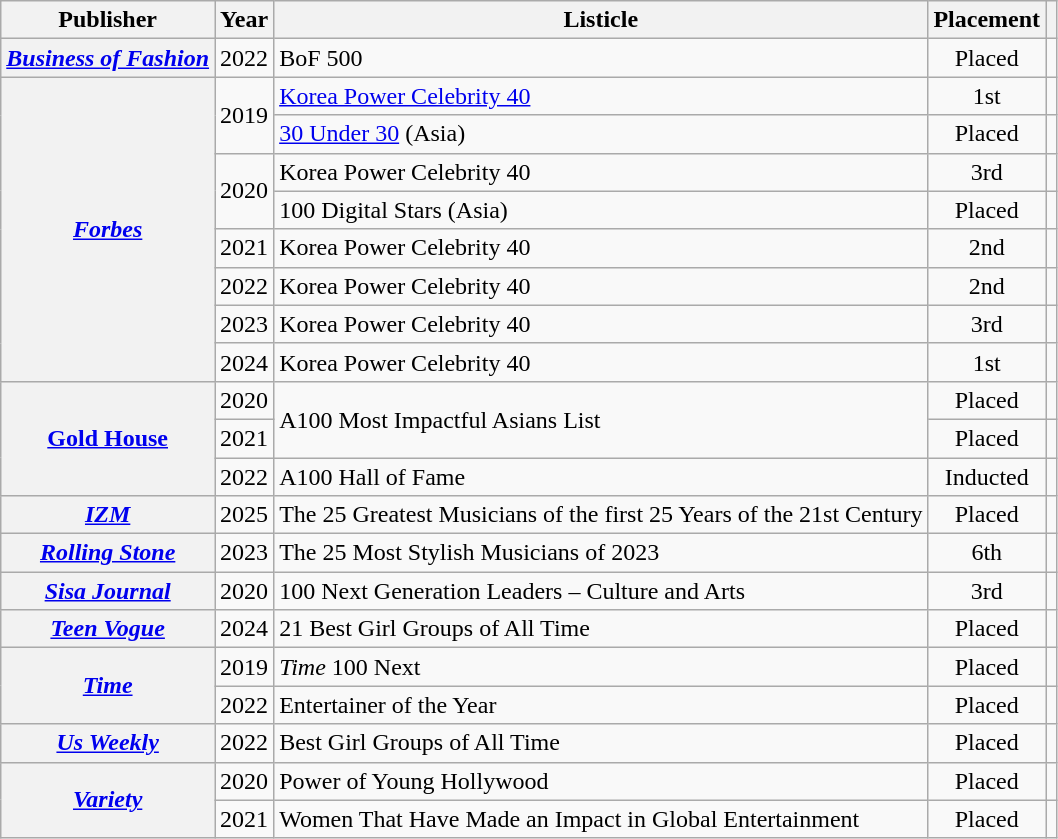<table class="wikitable plainrowheaders sortable" style="text-align:center">
<tr>
<th scope="col">Publisher</th>
<th scope="col">Year</th>
<th scope="col">Listicle</th>
<th scope="col">Placement</th>
<th scope="col" class="unsortable"></th>
</tr>
<tr>
<th scope="row"><em><a href='#'>Business of Fashion</a></em></th>
<td>2022</td>
<td style="text-align:left">BoF 500</td>
<td>Placed</td>
<td></td>
</tr>
<tr>
<th rowspan="8" scope="row"><em><a href='#'>Forbes</a></em></th>
<td rowspan="2">2019</td>
<td style="text-align:left"><a href='#'>Korea Power Celebrity 40</a></td>
<td>1st</td>
<td></td>
</tr>
<tr>
<td style="text-align:left"><a href='#'>30 Under 30</a> (Asia)</td>
<td>Placed</td>
<td></td>
</tr>
<tr>
<td rowspan="2">2020</td>
<td style="text-align:left">Korea Power Celebrity 40</td>
<td>3rd</td>
<td></td>
</tr>
<tr>
<td style="text-align:left">100 Digital Stars (Asia)</td>
<td>Placed</td>
<td></td>
</tr>
<tr>
<td>2021</td>
<td style="text-align:left">Korea Power Celebrity 40</td>
<td>2nd</td>
<td></td>
</tr>
<tr>
<td>2022</td>
<td style="text-align:left">Korea Power Celebrity 40</td>
<td>2nd</td>
<td style="text-align:center;"></td>
</tr>
<tr>
<td>2023</td>
<td style="text-align:left">Korea Power Celebrity 40</td>
<td>3rd</td>
<td></td>
</tr>
<tr>
<td>2024</td>
<td style="text-align:left">Korea Power Celebrity 40</td>
<td>1st</td>
<td></td>
</tr>
<tr>
<th scope="row" rowspan="3"><a href='#'>Gold House</a></th>
<td>2020</td>
<td rowspan="2" style="text-align:left">A100 Most Impactful Asians List</td>
<td>Placed</td>
<td></td>
</tr>
<tr>
<td>2021</td>
<td>Placed</td>
<td></td>
</tr>
<tr>
<td>2022</td>
<td style="text-align:left">A100 Hall of Fame</td>
<td>Inducted</td>
<td></td>
</tr>
<tr>
<th scope="row"><em><a href='#'>IZM</a></em></th>
<td>2025</td>
<td style="text-align:left;">The 25 Greatest Musicians of the first 25 Years of the 21st Century</td>
<td>Placed</td>
<td></td>
</tr>
<tr>
<th scope="row"><em><a href='#'>Rolling Stone</a></em></th>
<td>2023</td>
<td style="text-align:left">The 25 Most Stylish Musicians of 2023</td>
<td>6th</td>
<td></td>
</tr>
<tr>
<th scope="row"><em><a href='#'>Sisa Journal</a></em></th>
<td>2020</td>
<td style="text-align:left">100 Next Generation Leaders – Culture and Arts</td>
<td>3rd</td>
<td></td>
</tr>
<tr>
<th scope="row"><em><a href='#'>Teen Vogue</a></em></th>
<td>2024</td>
<td style="text-align:left">21 Best Girl Groups of All Time</td>
<td>Placed</td>
<td></td>
</tr>
<tr>
<th scope="row" rowspan="2"><em><a href='#'>Time</a></em></th>
<td>2019</td>
<td style="text-align:left"><em>Time</em> 100 Next</td>
<td>Placed</td>
<td></td>
</tr>
<tr>
<td rowspan="1">2022</td>
<td style="text-align:left">Entertainer of the Year</td>
<td>Placed</td>
<td></td>
</tr>
<tr>
<th scope="row"><em><a href='#'>Us Weekly</a></em></th>
<td>2022</td>
<td style="text-align:left">Best Girl Groups of All Time</td>
<td>Placed</td>
<td></td>
</tr>
<tr>
<th scope="row" rowspan="2"><em><a href='#'>Variety</a></em></th>
<td>2020</td>
<td style="text-align:left">Power of Young Hollywood</td>
<td>Placed</td>
<td></td>
</tr>
<tr>
<td>2021</td>
<td style="text-align:left">Women That Have Made an Impact in Global Entertainment</td>
<td>Placed</td>
<td></td>
</tr>
</table>
